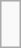<table class=infobox>
<tr>
<td colspan=2><br>
</td>
</tr>
</table>
